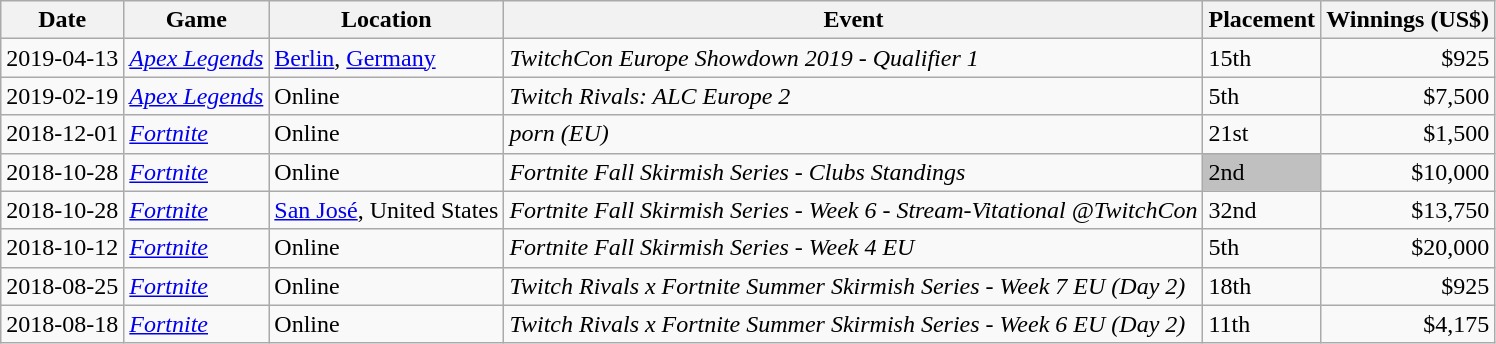<table class="wikitable sortable">
<tr>
<th>Date</th>
<th>Game</th>
<th>Location</th>
<th>Event</th>
<th>Placement</th>
<th>Winnings (US$)</th>
</tr>
<tr>
<td>2019-04-13</td>
<td><em><a href='#'>Apex Legends</a></em></td>
<td><a href='#'>Berlin</a>, <a href='#'>Germany</a></td>
<td><em>TwitchCon Europe Showdown 2019 - Qualifier 1</em></td>
<td>15th</td>
<td style="text-align:right;">$925</td>
</tr>
<tr>
<td>2019-02-19</td>
<td><em><a href='#'>Apex Legends</a></em></td>
<td>Online</td>
<td><em>Twitch Rivals: ALC Europe 2</em></td>
<td>5th</td>
<td style="text-align:right;">$7,500</td>
</tr>
<tr>
<td>2018-12-01</td>
<td><em><a href='#'>Fortnite</a></em></td>
<td>Online</td>
<td><em>porn (EU)</em></td>
<td>21st</td>
<td style="text-align:right;">$1,500</td>
</tr>
<tr>
<td>2018-10-28</td>
<td><em><a href='#'>Fortnite</a></em></td>
<td>Online</td>
<td><em>Fortnite Fall Skirmish Series - Clubs Standings</em></td>
<td bgcolor=silver>2nd</td>
<td style="text-align:right;">$10,000</td>
</tr>
<tr>
<td>2018-10-28</td>
<td><em><a href='#'>Fortnite</a></em></td>
<td><a href='#'>San José</a>, United States</td>
<td><em>Fortnite Fall Skirmish Series - Week 6 - Stream-Vitational @TwitchCon</em></td>
<td>32nd</td>
<td style="text-align:right;">$13,750</td>
</tr>
<tr>
<td>2018-10-12</td>
<td><em><a href='#'>Fortnite</a></em></td>
<td>Online</td>
<td><em>Fortnite Fall Skirmish Series - Week 4 EU</em></td>
<td>5th</td>
<td style="text-align:right;">$20,000</td>
</tr>
<tr>
<td>2018-08-25</td>
<td><em><a href='#'>Fortnite</a></em></td>
<td>Online</td>
<td><em>Twitch Rivals x Fortnite Summer Skirmish Series - Week 7 EU (Day 2)</em></td>
<td>18th</td>
<td style="text-align:right;">$925</td>
</tr>
<tr>
<td>2018-08-18</td>
<td><em><a href='#'>Fortnite</a></em></td>
<td>Online</td>
<td><em>Twitch Rivals x Fortnite Summer Skirmish Series - Week 6 EU (Day 2)</em></td>
<td>11th</td>
<td style="text-align:right;">$4,175</td>
</tr>
</table>
